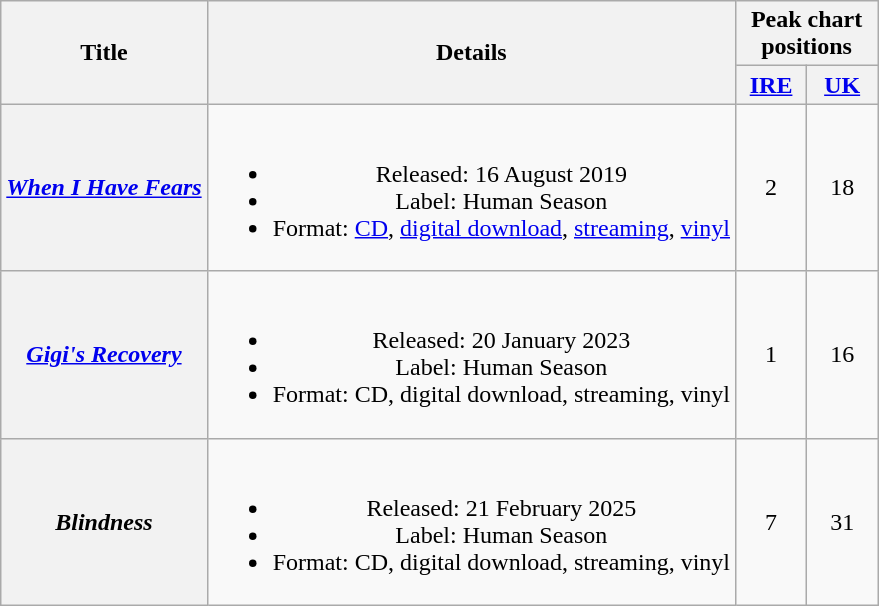<table class="wikitable plainrowheaders" style="text-align:center;" border="1">
<tr>
<th scope="col" rowspan="2">Title</th>
<th scope="col" rowspan="2">Details</th>
<th scope="col" colspan="2">Peak chart positions</th>
</tr>
<tr>
<th scope="col" style="width:2.5em;"><a href='#'>IRE</a><br></th>
<th scope="col" style="width:2.5em;"><a href='#'>UK</a><br></th>
</tr>
<tr>
<th scope="row"><em><a href='#'>When I Have Fears</a></em></th>
<td><br><ul><li>Released: 16 August 2019</li><li>Label: Human Season</li><li>Format: <a href='#'>CD</a>, <a href='#'>digital download</a>, <a href='#'>streaming</a>, <a href='#'>vinyl</a></li></ul></td>
<td>2<br></td>
<td>18<br></td>
</tr>
<tr>
<th scope="row"><em><a href='#'>Gigi's Recovery</a></em></th>
<td><br><ul><li>Released: 20 January 2023</li><li>Label: Human Season</li><li>Format: CD, digital download, streaming, vinyl</li></ul></td>
<td>1<br></td>
<td>16<br></td>
</tr>
<tr>
<th scope="row"><em>Blindness</em></th>
<td><br><ul><li>Released: 21 February 2025</li><li>Label: Human Season</li><li>Format: CD, digital download, streaming, vinyl</li></ul></td>
<td>7<br></td>
<td>31<br></td>
</tr>
</table>
